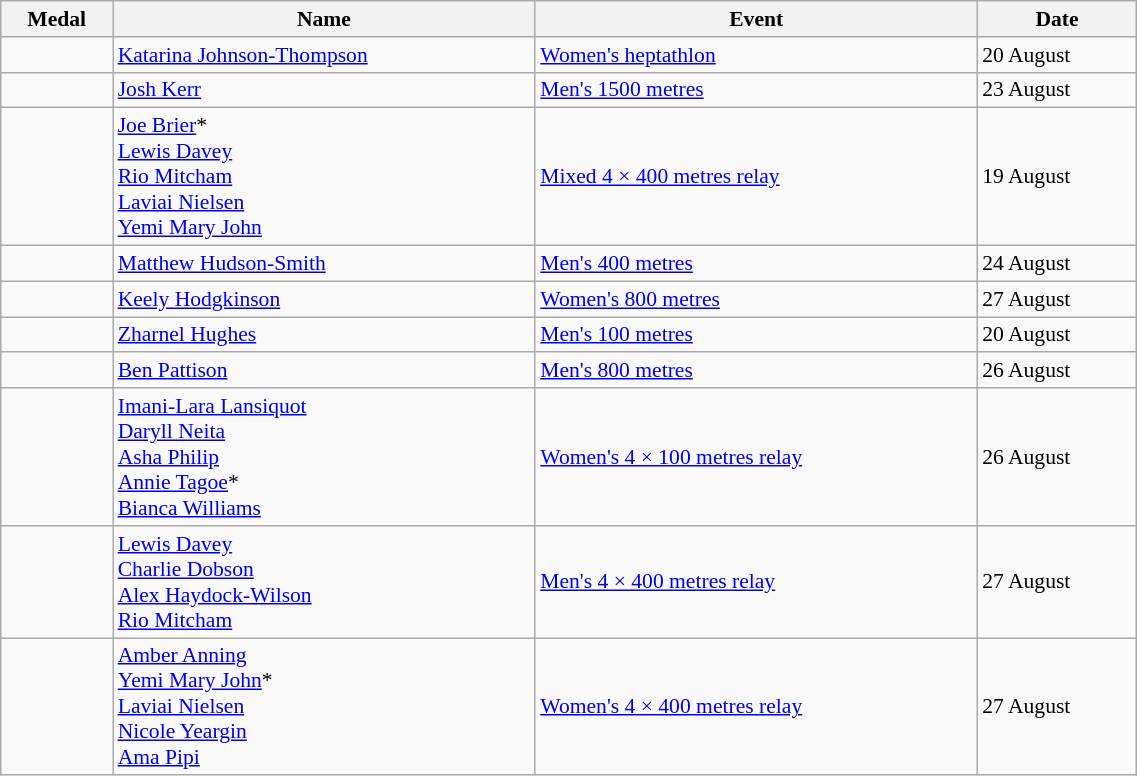<table class="wikitable" style="font-size:90%" width=60%>
<tr>
<th>Medal</th>
<th>Name</th>
<th>Event</th>
<th>Date</th>
</tr>
<tr>
<td></td>
<td><a href='#'>Katarina Johnson-Thompson</a></td>
<td><a href='#'>Women's heptathlon</a></td>
<td>20 August</td>
</tr>
<tr>
<td></td>
<td><a href='#'>Josh Kerr</a></td>
<td><a href='#'>Men's 1500 metres</a></td>
<td>23 August</td>
</tr>
<tr>
<td></td>
<td><a href='#'>Joe Brier</a>*<br><a href='#'>Lewis Davey</a><br><a href='#'>Rio Mitcham</a><br><a href='#'>Laviai Nielsen</a><br><a href='#'>Yemi Mary John</a></td>
<td><a href='#'>Mixed 4 × 400 metres relay</a></td>
<td>19 August</td>
</tr>
<tr>
<td></td>
<td><a href='#'>Matthew Hudson-Smith</a></td>
<td><a href='#'>Men's 400 metres</a></td>
<td>24 August</td>
</tr>
<tr>
<td></td>
<td><a href='#'>Keely Hodgkinson</a></td>
<td><a href='#'>Women's 800 metres</a></td>
<td>27 August</td>
</tr>
<tr>
<td></td>
<td><a href='#'>Zharnel Hughes</a></td>
<td><a href='#'>Men's 100 metres</a></td>
<td>20 August</td>
</tr>
<tr>
<td></td>
<td><a href='#'>Ben Pattison</a></td>
<td><a href='#'>Men's 800 metres</a></td>
<td>26 August</td>
</tr>
<tr>
<td></td>
<td><a href='#'>Imani-Lara Lansiquot</a><br><a href='#'>Daryll Neita</a><br><a href='#'>Asha Philip</a><br><a href='#'>Annie Tagoe</a>*<br><a href='#'>Bianca Williams</a></td>
<td><a href='#'>Women's 4 × 100 metres relay</a></td>
<td>26 August</td>
</tr>
<tr>
<td></td>
<td><a href='#'>Lewis Davey</a><br><a href='#'>Charlie Dobson</a><br><a href='#'>Alex Haydock-Wilson</a><br><a href='#'>Rio Mitcham</a></td>
<td><a href='#'>Men's 4 × 400 metres relay</a></td>
<td>27 August</td>
</tr>
<tr>
<td></td>
<td><a href='#'>Amber Anning</a><br><a href='#'>Yemi Mary John</a>*<br><a href='#'>Laviai Nielsen</a><br><a href='#'>Nicole Yeargin</a><br><a href='#'>Ama Pipi</a></td>
<td><a href='#'>Women's 4 × 400 metres relay</a></td>
<td>27 August</td>
</tr>
</table>
